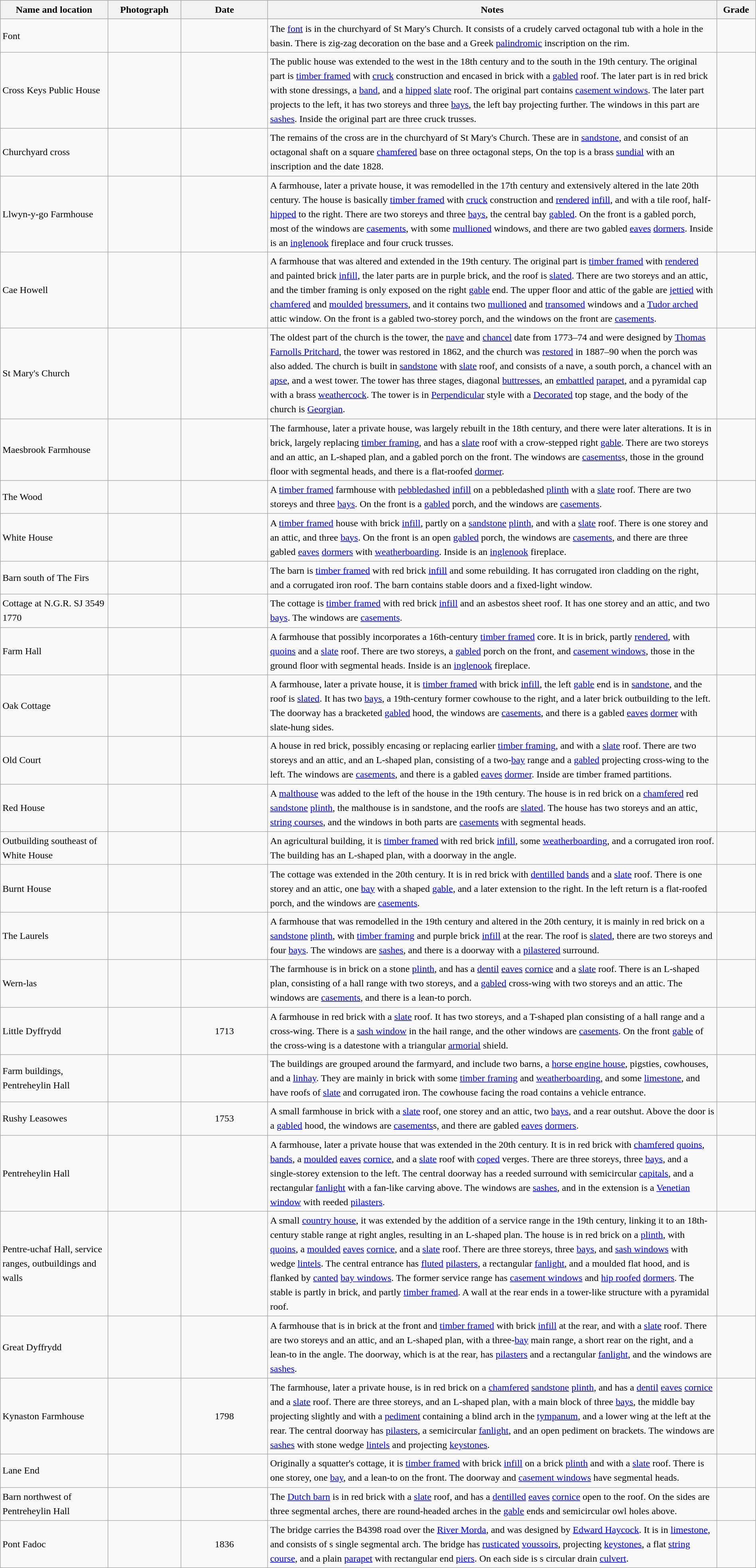<table class="wikitable sortable plainrowheaders" style="width:100%; border:0; text-align:left; line-height:150%;">
<tr>
<th scope="col"  style="width:150px">Name and location</th>
<th scope="col"  style="width:100px" class="unsortable">Photograph</th>
<th scope="col"  style="width:120px">Date</th>
<th scope="col"  style="width:650px" class="unsortable">Notes</th>
<th scope="col"  style="width:50px">Grade</th>
</tr>
<tr>
<td>Font<br><small></small></td>
<td></td>
<td align="center"></td>
<td>The <a href='#'>font</a> is in the churchyard of St Mary's Church.  It consists of a crudely carved octagonal tub with a hole in the basin.  There is zig-zag decoration on the base and a Greek <a href='#'>palindromic</a> inscription on the rim.</td>
<td align="center" ></td>
</tr>
<tr>
<td>Cross Keys Public House<br><small></small></td>
<td></td>
<td align="center"></td>
<td>The public house was extended to the west in the 18th century and to the south in the 19th century.  The original part is <a href='#'>timber framed</a> with <a href='#'>cruck</a> construction and encased in brick with a <a href='#'>gabled</a> roof.  The later part is in red brick with stone dressings, a <a href='#'>band</a>, and a <a href='#'>hipped</a> <a href='#'>slate</a> roof.  The original part contains <a href='#'>casement windows</a>.  The later part projects to the left, it has two storeys and three <a href='#'>bays</a>, the left bay projecting further.  The windows in this part are <a href='#'>sashes</a>.  Inside the original part are three cruck trusses.</td>
<td align="center" ></td>
</tr>
<tr>
<td>Churchyard cross<br><small></small></td>
<td></td>
<td align="center"></td>
<td>The remains of the cross are in the churchyard of St Mary's Church.  These are in <a href='#'>sandstone</a>, and consist of an octagonal shaft on a square <a href='#'>chamfered</a> base on three octagonal steps,  On the top is a brass <a href='#'>sundial</a> with an inscription and the date 1828.</td>
<td align="center" ></td>
</tr>
<tr>
<td>Llwyn-y-go Farmhouse<br><small></small></td>
<td></td>
<td align="center"></td>
<td>A farmhouse, later a private house, it was remodelled in the 17th century and extensively altered in the late 20th century.  The house is basically <a href='#'>timber framed</a> with <a href='#'>cruck</a> construction and <a href='#'>rendered</a> <a href='#'>infill</a>, and with a tile roof, half-<a href='#'>hipped</a> to the right.  There are two storeys and three <a href='#'>bays</a>, the central bay <a href='#'>gabled</a>.  On the front is a gabled porch, most of the windows are <a href='#'>casements</a>, with some <a href='#'>mullioned</a> windows, and there are two gabled <a href='#'>eaves</a> <a href='#'>dormers</a>.  Inside is an <a href='#'>inglenook</a> fireplace and four cruck trusses.</td>
<td align="center" ></td>
</tr>
<tr>
<td>Cae Howell<br><small></small></td>
<td></td>
<td align="center"></td>
<td>A farmhouse that was altered and extended in the 19th century.  The original part is <a href='#'>timber framed</a> with <a href='#'>rendered</a> and painted brick <a href='#'>infill</a>, the later parts are in purple brick, and the roof is <a href='#'>slated</a>.  There are two storeys and an attic, and the timber framing is only exposed on the right <a href='#'>gable</a> end.  The upper floor and attic of the gable are <a href='#'>jettied</a> with <a href='#'>chamfered</a> and <a href='#'>moulded</a> <a href='#'>bressumers</a>, and it contains two <a href='#'>mullioned</a> and <a href='#'>transomed</a> windows and a <a href='#'>Tudor arched</a> attic window.  On the front is a gabled two-storey porch, and the windows on the front are <a href='#'>casements</a>.</td>
<td align="center" ></td>
</tr>
<tr>
<td>St Mary's Church<br><small></small></td>
<td></td>
<td align="center"></td>
<td>The oldest part of the church is the tower, the <a href='#'>nave</a> and <a href='#'>chancel</a> date from 1773–74 and were designed by <a href='#'>Thomas Farnolls Pritchard</a>, the tower was restored in 1862, and the church was <a href='#'>restored</a> in 1887–90 when the porch was also added.  The church is built in <a href='#'>sandstone</a> with <a href='#'>slate</a> roof, and consists of a nave, a south porch, a chancel with an <a href='#'>apse</a>, and a west tower.  The tower has three stages, diagonal <a href='#'>buttresses</a>, an <a href='#'>embattled</a> <a href='#'>parapet</a>, and a pyramidal cap with a brass <a href='#'>weathercock</a>.  The tower is in <a href='#'>Perpendicular</a> style with a <a href='#'>Decorated</a> top stage, and the body of the church is <a href='#'>Georgian</a>.</td>
<td align="center" ></td>
</tr>
<tr>
<td>Maesbrook Farmhouse<br><small></small></td>
<td></td>
<td align="center"></td>
<td>The farmhouse, later a private house, was largely rebuilt in the 18th century, and there were later alterations.  It is in brick, largely replacing <a href='#'>timber framing</a>, and has a <a href='#'>slate</a> roof with a crow-stepped right <a href='#'>gable</a>. There are two storeys and an attic, an L-shaped plan, and a gabled porch on the front.  The windows are <a href='#'>casements</a>s, those in the ground floor with segmental heads, and there is a flat-roofed <a href='#'>dormer</a>.</td>
<td align="center" ></td>
</tr>
<tr>
<td>The Wood<br><small></small></td>
<td></td>
<td align="center"></td>
<td>A <a href='#'>timber framed</a> farmhouse with <a href='#'>pebbledashed</a> <a href='#'>infill</a> on a pebbledashed <a href='#'>plinth</a> with a <a href='#'>slate</a> roof.  There are two storeys and three <a href='#'>bays</a>.  On the front is a <a href='#'>gabled</a> porch, and the windows are <a href='#'>casements</a>.</td>
<td align="center" ></td>
</tr>
<tr>
<td>White House<br><small></small></td>
<td></td>
<td align="center"></td>
<td>A <a href='#'>timber framed</a> house with brick <a href='#'>infill</a>, partly on a <a href='#'>sandstone</a> <a href='#'>plinth</a>, and with a <a href='#'>slate</a> roof.  There is one storey and an attic, and three <a href='#'>bays</a>.  On the front is an open <a href='#'>gabled</a> porch, the windows are <a href='#'>casements</a>, and there are three gabled <a href='#'>eaves</a> <a href='#'>dormers</a> with <a href='#'>weatherboarding</a>.  Inside is an <a href='#'>inglenook</a> fireplace.</td>
<td align="center" ></td>
</tr>
<tr>
<td>Barn south of The Firs<br><small></small></td>
<td></td>
<td align="center"></td>
<td>The barn is <a href='#'>timber framed</a> with red brick <a href='#'>infill</a> and some rebuilding.  It has corrugated iron cladding on the right, and a corrugated iron roof.  The barn contains stable doors and a fixed-light window.</td>
<td align="center" ></td>
</tr>
<tr>
<td>Cottage at N.G.R. SJ 3549 1770<br><small></small></td>
<td></td>
<td align="center"></td>
<td>The cottage is <a href='#'>timber framed</a> with red brick <a href='#'>infill</a> and an asbestos sheet roof.  It has one storey and an attic, and two <a href='#'>bays</a>.  The windows are <a href='#'>casements</a>.</td>
<td align="center" ></td>
</tr>
<tr>
<td>Farm Hall<br><small></small></td>
<td></td>
<td align="center"></td>
<td>A farmhouse that possibly incorporates a 16th-century <a href='#'>timber framed</a> core.  It is in brick, partly <a href='#'>rendered</a>, with <a href='#'>quoins</a> and a <a href='#'>slate</a> roof.  There are two storeys, a <a href='#'>gabled</a> porch on the front, and <a href='#'>casement windows</a>, those in the ground floor with segmental heads.  Inside is an <a href='#'>inglenook</a> fireplace.</td>
<td align="center" ></td>
</tr>
<tr>
<td>Oak Cottage<br><small></small></td>
<td></td>
<td align="center"></td>
<td>A farmhouse, later a private house, it is <a href='#'>timber framed</a> with brick <a href='#'>infill</a>, the left <a href='#'>gable</a> end is in <a href='#'>sandstone</a>, and the roof is <a href='#'>slated</a>.  It has two <a href='#'>bays</a>, a 19th-century former cowhouse to the right, and a later brick outbuilding to the left.  The doorway has a bracketed <a href='#'>gabled</a> hood, the windows are <a href='#'>casements</a>, and there is a gabled <a href='#'>eaves</a> <a href='#'>dormer</a> with slate-hung sides.</td>
<td align="center" ></td>
</tr>
<tr>
<td>Old Court<br><small></small></td>
<td></td>
<td align="center"></td>
<td>A house in red brick, possibly encasing or replacing earlier <a href='#'>timber framing</a>, and with a <a href='#'>slate</a> roof.  There are two storeys and an attic, and an L-shaped plan, consisting of a two-<a href='#'>bay</a> range and a <a href='#'>gabled</a> projecting cross-wing to the left.  The windows are <a href='#'>casements</a>, and there is a gabled <a href='#'>eaves</a> <a href='#'>dormer</a>.  Inside are timber framed partitions.</td>
<td align="center" ></td>
</tr>
<tr>
<td>Red House<br><small></small></td>
<td></td>
<td align="center"></td>
<td>A <a href='#'>malthouse</a> was added to the left of the house in the 19th century.  The house is in red brick on a <a href='#'>chamfered</a> red <a href='#'>sandstone</a> <a href='#'>plinth</a>, the malthouse is in sandstone, and the roofs are <a href='#'>slated</a>.  The house has two storeys and an attic, <a href='#'>string courses</a>, and the windows in both parts are <a href='#'>casements</a> with segmental heads.</td>
<td align="center" ></td>
</tr>
<tr>
<td>Outbuilding southeast of White House<br><small></small></td>
<td></td>
<td align="center"></td>
<td>An agricultural building, it is <a href='#'>timber framed</a> with red brick <a href='#'>infill</a>, some <a href='#'>weatherboarding</a>, and a corrugated iron roof.  The building has an L-shaped plan, with a doorway in the angle.</td>
<td align="center" ></td>
</tr>
<tr>
<td>Burnt House<br><small></small></td>
<td></td>
<td align="center"></td>
<td>The cottage was extended in the 20th century.  It is in red brick with <a href='#'>dentilled</a> <a href='#'>bands</a> and a <a href='#'>slate</a> roof.  There is one storey and an attic, one <a href='#'>bay</a> with a shaped <a href='#'>gable</a>, and a later extension to the right.  In the left return is a flat-roofed porch, and the windows are <a href='#'>casements</a>.</td>
<td align="center" ></td>
</tr>
<tr>
<td>The Laurels<br><small></small></td>
<td></td>
<td align="center"></td>
<td>A farmhouse that was remodelled in the 19th century and altered in the 20th century, it is mainly in red brick on a <a href='#'>sandstone</a> <a href='#'>plinth</a>, with <a href='#'>timber framing</a> and purple brick <a href='#'>infill</a> at the rear.  The roof is <a href='#'>slated</a>, there are two storeys and four <a href='#'>bays</a>.  The windows are <a href='#'>sashes</a>, and there is a doorway with a <a href='#'>pilastered</a> surround.</td>
<td align="center" ></td>
</tr>
<tr>
<td>Wern-las<br><small></small></td>
<td></td>
<td align="center"></td>
<td>The farmhouse is in brick on a stone <a href='#'>plinth</a>, and has a <a href='#'>dentil</a> <a href='#'>eaves</a> <a href='#'>cornice</a> and a <a href='#'>slate</a> roof.  There is an L-shaped plan, consisting of a hall range with two storeys, and a <a href='#'>gabled</a> cross-wing with two storeys and an attic.  The windows are <a href='#'>casements</a>,  and there is a lean-to porch.</td>
<td align="center" ></td>
</tr>
<tr>
<td>Little Dyffrydd<br><small></small></td>
<td></td>
<td align="center">1713</td>
<td>A farmhouse in red brick with a <a href='#'>slate</a> roof.  It has two storeys, and a T-shaped plan consisting of a hall range and a cross-wing.  There is a <a href='#'>sash window</a> in the hail range, and the other windows are <a href='#'>casements</a>.  On the front <a href='#'>gable</a> of the cross-wing is a datestone with a triangular <a href='#'>armorial</a> shield.</td>
<td align="center" ></td>
</tr>
<tr>
<td>Farm buildings, Pentreheylin Hall<br><small></small></td>
<td></td>
<td align="center"></td>
<td>The buildings are grouped around the farmyard, and include two barns, a <a href='#'>horse engine house</a>, pigsties, cowhouses, and a <a href='#'>linhay</a>.  They are mainly in brick with some <a href='#'>timber framing</a> and <a href='#'>weatherboarding</a>, and some <a href='#'>limestone</a>, and have roofs of <a href='#'>slate</a> and corrugated iron.  The cowhouse facing the road contains a vehicle entrance.</td>
<td align="center" ></td>
</tr>
<tr>
<td>Rushy Leasowes<br><small></small></td>
<td></td>
<td align="center">1753</td>
<td>A small farmhouse in brick with a <a href='#'>slate</a> roof, one storey and an attic, two <a href='#'>bays</a>, and a rear outshut.  Above the door is a <a href='#'>gabled</a> hood, the windows are <a href='#'>casements</a>s, and there are gabled <a href='#'>eaves</a> <a href='#'>dormers</a>.</td>
<td align="center" ></td>
</tr>
<tr>
<td>Pentreheylin Hall<br><small></small></td>
<td></td>
<td align="center"></td>
<td>A farmhouse, later a private house that was extended in the 20th century.  It is in red brick with <a href='#'>chamfered</a> <a href='#'>quoins</a>, <a href='#'>bands</a>, a <a href='#'>moulded</a> <a href='#'>eaves</a> <a href='#'>cornice</a>, and a <a href='#'>slate</a> roof with <a href='#'>coped</a> verges.  There are three storeys, three <a href='#'>bays</a>, and a single-storey extension to the left.  The central doorway has a reeded surround with semicircular <a href='#'>capitals</a>, and a rectangular <a href='#'>fanlight</a> with a fan-like carving above.  The windows are <a href='#'>sashes</a>, and in the extension is a <a href='#'>Venetian window</a> with reeded <a href='#'>pilasters</a>.</td>
<td align="center" ></td>
</tr>
<tr>
<td>Pentre-uchaf Hall, service ranges, outbuildings and walls<br><small></small></td>
<td></td>
<td align="center"></td>
<td>A small <a href='#'>country house</a>, it was extended by the addition of a service range in the 19th century, linking it to an 18th-century stable range at right angles, resulting in an L-shaped plan.  The house is in red brick on a <a href='#'>plinth</a>, with <a href='#'>quoins</a>, a <a href='#'>moulded</a> <a href='#'>eaves</a> <a href='#'>cornice</a>, and a <a href='#'>slate</a> roof.  There are three storeys, three <a href='#'>bays</a>, and <a href='#'>sash windows</a> with wedge <a href='#'>lintels</a>.  The central entrance has <a href='#'>fluted</a> <a href='#'>pilasters</a>, a rectangular <a href='#'>fanlight</a>, and a moulded flat hood, and is flanked by <a href='#'>canted</a> <a href='#'>bay windows</a>.  The former service range has <a href='#'>casement windows</a> and <a href='#'>hip roofed</a> <a href='#'>dormers</a>.  The stable is partly in brick, and partly <a href='#'>timber framed</a>.  A wall at the rear ends in a tower-like structure with a pyramidal roof.</td>
<td align="center" ></td>
</tr>
<tr>
<td>Great Dyffrydd<br><small></small></td>
<td></td>
<td align="center"></td>
<td>A farmhouse that is in brick at the front and <a href='#'>timber framed</a> with brick <a href='#'>infill</a> at the rear, and with a <a href='#'>slate</a> roof.  There are two storeys and an attic, and an L-shaped plan, with a three-<a href='#'>bay</a> main range, a short rear on the right, and a lean-to in the angle.  The doorway, which is at the rear, has <a href='#'>pilasters</a> and a rectangular <a href='#'>fanlight</a>, and the windows are <a href='#'>sashes</a>.</td>
<td align="center" ></td>
</tr>
<tr>
<td>Kynaston Farmhouse<br><small></small></td>
<td></td>
<td align="center">1798</td>
<td>The farmhouse, later a private house, is in red brick on a <a href='#'>chamfered</a> <a href='#'>sandstone</a> <a href='#'>plinth</a>, and has a <a href='#'>dentil</a> <a href='#'>eaves</a> <a href='#'>cornice</a> and a <a href='#'>slate</a> roof.  There are three storeys, and an L-shaped plan, with a main block of three <a href='#'>bays</a>, the middle bay projecting slightly and with a <a href='#'>pediment</a> containing a blind arch in the <a href='#'>tympanum</a>, and a lower wing at the left at the rear.  The central doorway has <a href='#'>pilasters</a>, a semicircular <a href='#'>fanlight</a>, and an open pediment on brackets.  The windows are <a href='#'>sashes</a> with stone wedge <a href='#'>lintels</a> and projecting <a href='#'>keystones</a>.</td>
<td align="center" ></td>
</tr>
<tr>
<td>Lane End<br><small></small></td>
<td></td>
<td align="center"></td>
<td>Originally a squatter's cottage, it is <a href='#'>timber framed</a> with brick <a href='#'>infill</a> on a brick <a href='#'>plinth</a> and with a <a href='#'>slate</a> roof.  There is one storey, one <a href='#'>bay</a>, and a lean-to on the front.  The doorway and <a href='#'>casement windows</a> have segmental heads.</td>
<td align="center" ></td>
</tr>
<tr>
<td>Barn northwest of Pentreheylin Hall<br><small></small></td>
<td></td>
<td align="center"></td>
<td>The <a href='#'>Dutch barn</a> is in red brick with a <a href='#'>slate</a> roof, and has a <a href='#'>dentilled</a> <a href='#'>eaves</a> <a href='#'>cornice</a> open to the roof.  On the sides are three segmental arches, there are round-headed arches in the <a href='#'>gable</a> ends and semicircular owl holes above.</td>
<td align="center" ></td>
</tr>
<tr>
<td>Pont Fadoc<br><small></small></td>
<td></td>
<td align="center">1836</td>
<td>The bridge carries the B4398 road over the <a href='#'>River Morda</a>, and was designed by <a href='#'>Edward Haycock</a>.  It is in <a href='#'>limestone</a>, and consists of s single segmental arch.  The bridge has <a href='#'>rusticated</a> <a href='#'>voussoirs</a>, projecting <a href='#'>keystones</a>, a flat <a href='#'>string course</a>, and a plain <a href='#'>parapet</a> with rectangular end <a href='#'>piers</a>.  On each side is s circular drain <a href='#'>culvert</a>.</td>
<td align="center" ></td>
</tr>
<tr>
</tr>
</table>
